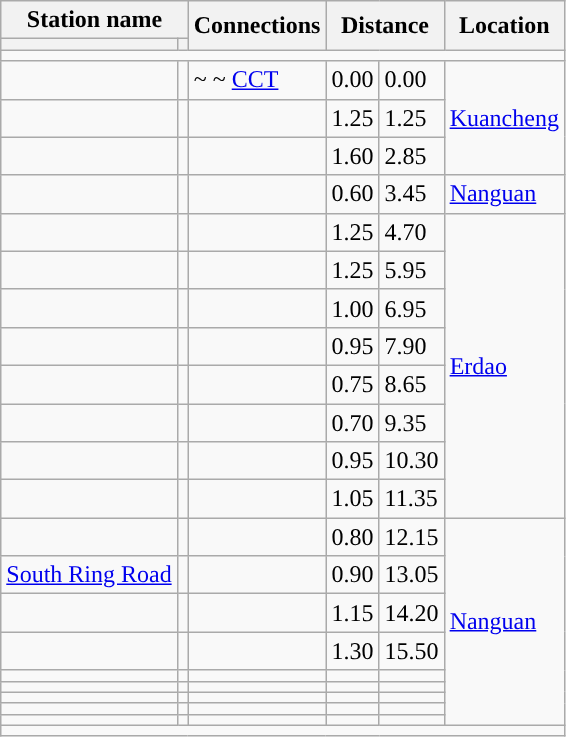<table class="wikitable">
<tr>
<th colspan="2">Station name</th>
<th rowspan="2">Connections</th>
<th colspan="2" rowspan="2">Distance<br></th>
<th rowspan="2">Location</th>
</tr>
<tr>
<th></th>
<th></th>
</tr>
<tr style="background:#">
<td colspan = "6"></td>
</tr>
<tr>
<td></td>
<td></td>
<td>~ ~  <a href='#'>CCT</a><br></td>
<td>0.00</td>
<td>0.00</td>
<td rowspan="3"><a href='#'>Kuancheng</a></td>
</tr>
<tr>
<td></td>
<td></td>
<td></td>
<td>1.25</td>
<td>1.25</td>
</tr>
<tr>
<td></td>
<td></td>
<td></td>
<td>1.60</td>
<td>2.85</td>
</tr>
<tr>
<td></td>
<td></td>
<td></td>
<td>0.60</td>
<td>3.45</td>
<td><a href='#'>Nanguan</a></td>
</tr>
<tr>
<td></td>
<td></td>
<td></td>
<td>1.25</td>
<td>4.70</td>
<td rowspan="8"><a href='#'>Erdao</a></td>
</tr>
<tr>
<td></td>
<td></td>
<td></td>
<td>1.25</td>
<td>5.95</td>
</tr>
<tr>
<td></td>
<td></td>
<td></td>
<td>1.00</td>
<td>6.95</td>
</tr>
<tr>
<td></td>
<td></td>
<td></td>
<td>0.95</td>
<td>7.90</td>
</tr>
<tr>
<td></td>
<td></td>
<td></td>
<td>0.75</td>
<td>8.65</td>
</tr>
<tr>
<td></td>
<td></td>
<td></td>
<td>0.70</td>
<td>9.35</td>
</tr>
<tr>
<td></td>
<td></td>
<td></td>
<td>0.95</td>
<td>10.30</td>
</tr>
<tr>
<td></td>
<td></td>
<td></td>
<td>1.05</td>
<td>11.35</td>
</tr>
<tr>
<td></td>
<td></td>
<td></td>
<td>0.80</td>
<td>12.15</td>
<td rowspan="9"><a href='#'>Nanguan</a></td>
</tr>
<tr>
<td><a href='#'>South Ring Road</a></td>
<td></td>
<td></td>
<td>0.90</td>
<td>13.05</td>
</tr>
<tr>
<td></td>
<td></td>
<td></td>
<td>1.15</td>
<td>14.20</td>
</tr>
<tr>
<td></td>
<td></td>
<td></td>
<td>1.30</td>
<td>15.50</td>
</tr>
<tr>
<td></td>
<td></td>
<td></td>
<td></td>
<td></td>
</tr>
<tr>
<td></td>
<td></td>
<td></td>
<td></td>
<td></td>
</tr>
<tr>
<td></td>
<td></td>
<td></td>
<td></td>
<td></td>
</tr>
<tr>
<td></td>
<td></td>
<td></td>
<td></td>
<td></td>
</tr>
<tr>
<td></td>
<td></td>
<td></td>
<td></td>
<td></td>
</tr>
<tr style="background:#">
<td colspan = "6"></td>
</tr>
</table>
